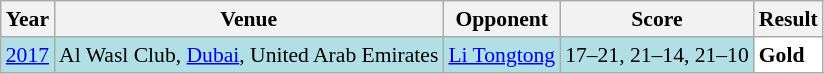<table class="sortable wikitable" style="font-size: 90%;">
<tr>
<th>Year</th>
<th>Venue</th>
<th>Opponent</th>
<th>Score</th>
<th>Result</th>
</tr>
<tr style="background:#B0E0E6">
<td rowspan="3" align="center"><a href='#'>2017</a></td>
<td rowspan="3" align="left">Al Wasl Club, <a href='#'>Dubai</a>, United Arab Emirates</td>
<td align="left"> <a href='#'>Li Tongtong</a></td>
<td align="left">17–21, 21–14, 21–10</td>
<td style="text-align:left; background:white"> <strong>Gold</strong></td>
</tr>
</table>
